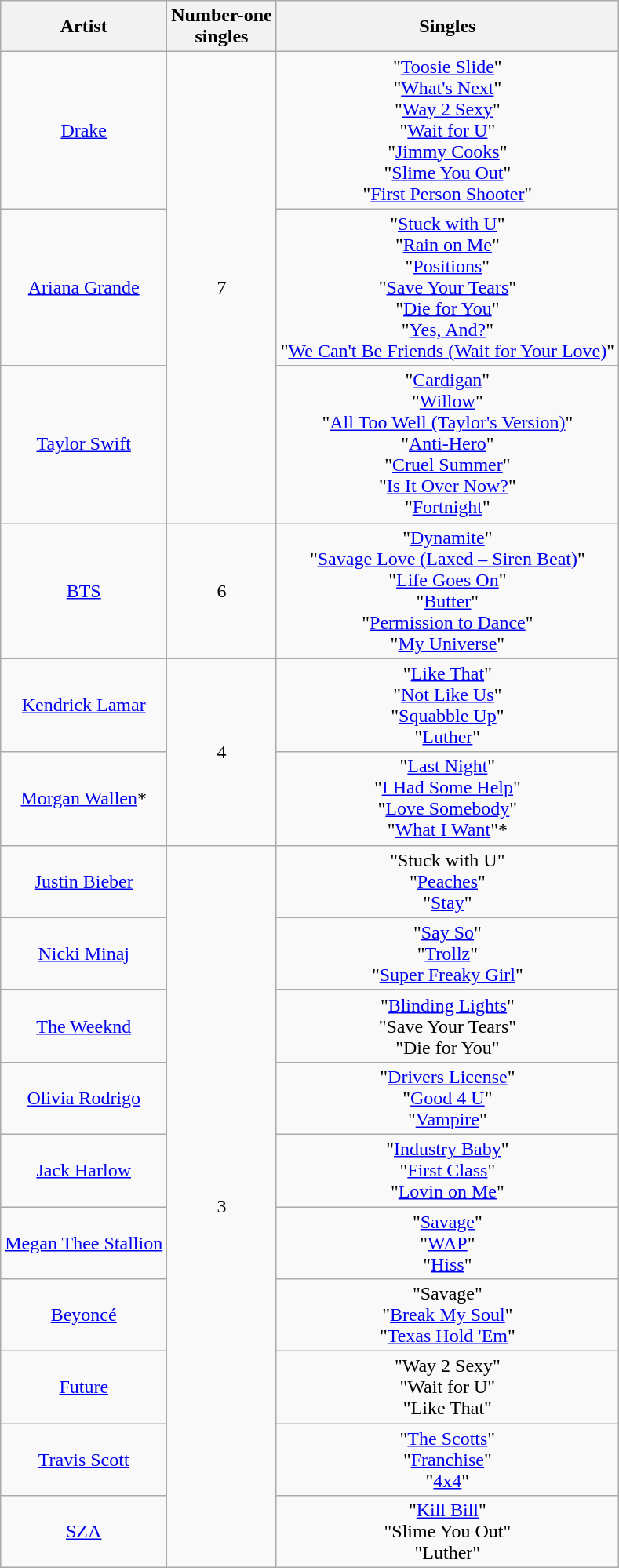<table class="wikitable" border="1" style="text-align: center;">
<tr>
<th>Artist</th>
<th>Number-one<br>singles</th>
<th>Singles</th>
</tr>
<tr>
<td><a href='#'>Drake</a></td>
<td rowspan="3">7</td>
<td>"<a href='#'>Toosie Slide</a>"<br>"<a href='#'>What's Next</a>"<br>"<a href='#'>Way 2 Sexy</a>"<br>"<a href='#'>Wait for U</a>"<br>"<a href='#'>Jimmy Cooks</a>"<br>"<a href='#'>Slime You Out</a>"<br>"<a href='#'>First Person Shooter</a>"</td>
</tr>
<tr>
<td><a href='#'>Ariana Grande</a></td>
<td>"<a href='#'>Stuck with U</a>"<br>"<a href='#'>Rain on Me</a>"<br>"<a href='#'>Positions</a>"<br>"<a href='#'>Save Your Tears</a>"<br>"<a href='#'>Die for You</a>"<br>"<a href='#'>Yes, And?</a>"<br>"<a href='#'>We Can't Be Friends (Wait for Your Love)</a>"</td>
</tr>
<tr>
<td><a href='#'>Taylor Swift</a></td>
<td>"<a href='#'>Cardigan</a>"<br>"<a href='#'>Willow</a>"<br>"<a href='#'>All Too Well (Taylor's Version)</a>"<br>"<a href='#'>Anti-Hero</a>"<br>"<a href='#'>Cruel Summer</a>"<br>"<a href='#'>Is It Over Now?</a>"<br>"<a href='#'>Fortnight</a>"</td>
</tr>
<tr>
<td><a href='#'>BTS</a></td>
<td>6</td>
<td>"<a href='#'>Dynamite</a>"<br>"<a href='#'>Savage Love (Laxed – Siren Beat)</a>"<br>"<a href='#'>Life Goes On</a>"<br>"<a href='#'>Butter</a>"<br>"<a href='#'>Permission to Dance</a>"<br>"<a href='#'>My Universe</a>"</td>
</tr>
<tr>
<td><a href='#'>Kendrick Lamar</a></td>
<td rowspan="2">4</td>
<td>"<a href='#'>Like That</a>"<br>"<a href='#'>Not Like Us</a>"<br>"<a href='#'>Squabble Up</a>"<br>"<a href='#'>Luther</a>"</td>
</tr>
<tr>
<td><a href='#'>Morgan Wallen</a>*</td>
<td>"<a href='#'>Last Night</a>"<br>"<a href='#'>I Had Some Help</a>"<br>"<a href='#'>Love Somebody</a>"<br>"<a href='#'>What I Want</a>"*</td>
</tr>
<tr>
<td><a href='#'>Justin Bieber</a></td>
<td rowspan="10">3</td>
<td>"Stuck with U"<br>"<a href='#'>Peaches</a>"<br>"<a href='#'>Stay</a>"</td>
</tr>
<tr>
<td><a href='#'>Nicki Minaj</a></td>
<td>"<a href='#'>Say So</a>"<br>"<a href='#'>Trollz</a>"<br>"<a href='#'>Super Freaky Girl</a>"</td>
</tr>
<tr>
<td><a href='#'>The Weeknd</a></td>
<td>"<a href='#'>Blinding Lights</a>"<br>"Save Your Tears"<br>"Die for You"</td>
</tr>
<tr>
<td><a href='#'>Olivia Rodrigo</a></td>
<td>"<a href='#'>Drivers License</a>"<br>"<a href='#'>Good 4 U</a>"<br>"<a href='#'>Vampire</a>"</td>
</tr>
<tr>
<td><a href='#'>Jack Harlow</a></td>
<td>"<a href='#'>Industry Baby</a>"<br>"<a href='#'>First Class</a>"<br>"<a href='#'>Lovin on Me</a>"</td>
</tr>
<tr>
<td><a href='#'>Megan Thee Stallion</a></td>
<td>"<a href='#'>Savage</a>"<br>"<a href='#'>WAP</a>"<br>"<a href='#'>Hiss</a>"</td>
</tr>
<tr>
<td><a href='#'>Beyoncé</a></td>
<td>"Savage"<br>"<a href='#'>Break My Soul</a>"<br>"<a href='#'>Texas Hold 'Em</a>"</td>
</tr>
<tr>
<td><a href='#'>Future</a></td>
<td>"Way 2 Sexy"<br>"Wait for U"<br>"Like That"</td>
</tr>
<tr>
<td><a href='#'>Travis Scott</a></td>
<td>"<a href='#'>The Scotts</a>"<br>"<a href='#'>Franchise</a>"<br>"<a href='#'>4x4</a>"</td>
</tr>
<tr>
<td><a href='#'>SZA</a></td>
<td>"<a href='#'>Kill Bill</a>"<br>"Slime You Out"<br>"Luther"</td>
</tr>
</table>
